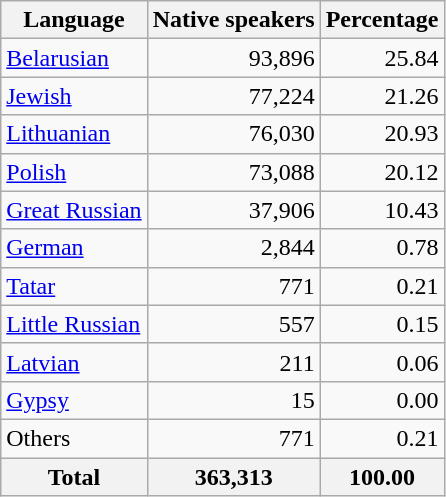<table class="wikitable sortable">
<tr>
<th>Language</th>
<th>Native speakers</th>
<th>Percentage</th>
</tr>
<tr>
<td><a href='#'>Belarusian</a></td>
<td align="right">93,896</td>
<td align="right">25.84</td>
</tr>
<tr>
<td><a href='#'>Jewish</a></td>
<td align="right">77,224</td>
<td align="right">21.26</td>
</tr>
<tr>
<td><a href='#'>Lithuanian</a></td>
<td align="right">76,030</td>
<td align="right">20.93</td>
</tr>
<tr>
<td><a href='#'>Polish</a></td>
<td align="right">73,088</td>
<td align="right">20.12</td>
</tr>
<tr>
<td><a href='#'>Great Russian</a></td>
<td align="right">37,906</td>
<td align="right">10.43</td>
</tr>
<tr>
<td><a href='#'>German</a></td>
<td align="right">2,844</td>
<td align="right">0.78</td>
</tr>
<tr>
<td><a href='#'>Tatar</a></td>
<td align="right">771</td>
<td align="right">0.21</td>
</tr>
<tr>
<td><a href='#'>Little Russian</a></td>
<td align="right">557</td>
<td align="right">0.15</td>
</tr>
<tr>
<td><a href='#'>Latvian</a></td>
<td align="right">211</td>
<td align="right">0.06</td>
</tr>
<tr>
<td><a href='#'>Gypsy</a></td>
<td align="right">15</td>
<td align="right">0.00</td>
</tr>
<tr>
<td>Others</td>
<td align="right">771</td>
<td align="right">0.21</td>
</tr>
<tr>
<th>Total</th>
<th>363,313</th>
<th>100.00</th>
</tr>
</table>
